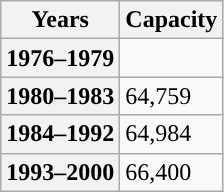<table class="wikitable">
<tr>
<th scope="row">Years</th>
<th scope="row">Capacity</th>
</tr>
<tr>
<th scope="row">1976–1979</th>
<td></td>
</tr>
<tr>
<th scope="row">1980–1983</th>
<td>64,759</td>
</tr>
<tr>
<th scope="row">1984–1992</th>
<td>64,984</td>
</tr>
<tr>
<th scope="row">1993–2000</th>
<td>66,400</td>
</tr>
</table>
